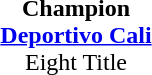<table cellspacing=0 width=100%>
<tr>
<td align=center><br><br></td>
</tr>
<tr>
<td align=center><strong>Champion<br><a href='#'>Deportivo Cali</a></strong><br>Eight Title</td>
</tr>
</table>
